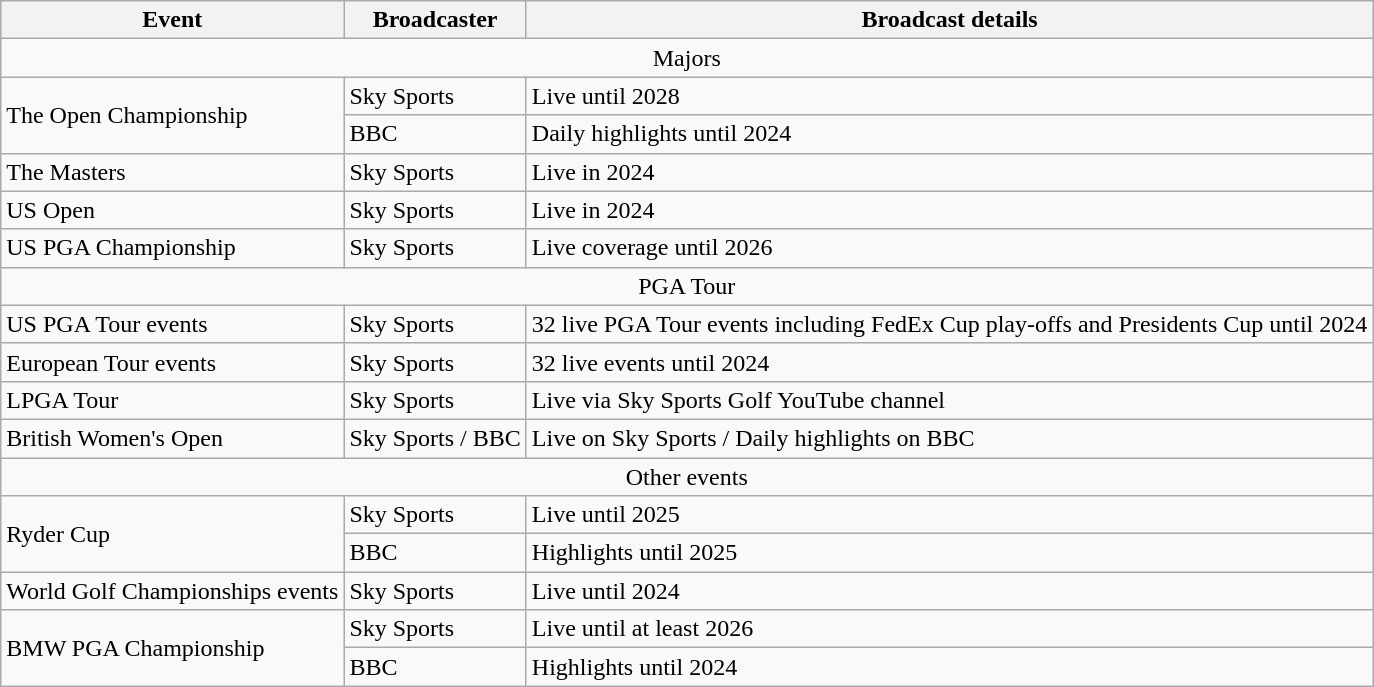<table class="wikitable sortable collapsible">
<tr>
<th>Event</th>
<th>Broadcaster</th>
<th>Broadcast details</th>
</tr>
<tr>
<td colspan=3 style="text-align: center;">Majors</td>
</tr>
<tr>
<td rowspan=2>The Open Championship</td>
<td>Sky Sports</td>
<td>Live until 2028</td>
</tr>
<tr>
<td>BBC</td>
<td>Daily highlights until 2024</td>
</tr>
<tr>
<td>The Masters</td>
<td>Sky Sports</td>
<td>Live in 2024</td>
</tr>
<tr>
<td>US Open</td>
<td>Sky Sports</td>
<td>Live in 2024 </td>
</tr>
<tr>
<td>US PGA Championship</td>
<td>Sky Sports</td>
<td>Live coverage until 2026</td>
</tr>
<tr>
<td colspan=3 style="text-align: center;">PGA Tour</td>
</tr>
<tr>
<td>US PGA Tour events</td>
<td>Sky Sports</td>
<td>32 live PGA Tour events including FedEx Cup play-offs and Presidents Cup until 2024</td>
</tr>
<tr>
<td>European Tour events</td>
<td>Sky Sports</td>
<td>32 live events until 2024</td>
</tr>
<tr>
<td>LPGA Tour</td>
<td>Sky Sports</td>
<td>Live via Sky Sports Golf YouTube channel</td>
</tr>
<tr>
<td>British Women's Open</td>
<td>Sky Sports / BBC</td>
<td>Live on Sky Sports / Daily highlights on BBC</td>
</tr>
<tr>
<td colspan=3 style="text-align: center;">Other events</td>
</tr>
<tr>
<td rowspan=2>Ryder Cup</td>
<td>Sky Sports</td>
<td>Live until 2025</td>
</tr>
<tr>
<td>BBC</td>
<td>Highlights until 2025</td>
</tr>
<tr>
<td>World Golf Championships events</td>
<td>Sky Sports</td>
<td>Live until 2024</td>
</tr>
<tr>
<td rowspan=2>BMW PGA Championship</td>
<td>Sky Sports</td>
<td>Live until at least 2026</td>
</tr>
<tr>
<td>BBC</td>
<td>Highlights until 2024</td>
</tr>
</table>
